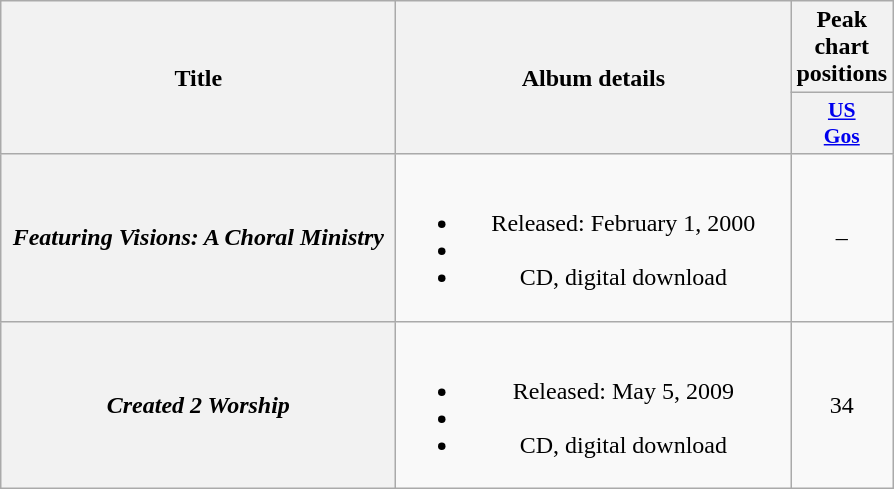<table class="wikitable plainrowheaders" style="text-align:center;">
<tr>
<th scope="col" rowspan="2" style="width:16em;">Title</th>
<th scope="col" rowspan="2" style="width:16em;">Album details</th>
<th scope="col" colspan="1">Peak chart positions</th>
</tr>
<tr>
<th style="width:3em; font-size:90%"><a href='#'>US<br>Gos</a></th>
</tr>
<tr>
<th scope="row"><em>Featuring Visions: A Choral Ministry</em></th>
<td><br><ul><li>Released: February 1, 2000</li><li></li><li>CD, digital download</li></ul></td>
<td>–</td>
</tr>
<tr>
<th scope="row"><em>Created 2 Worship</em></th>
<td><br><ul><li>Released: May 5, 2009</li><li></li><li>CD, digital download</li></ul></td>
<td>34</td>
</tr>
</table>
